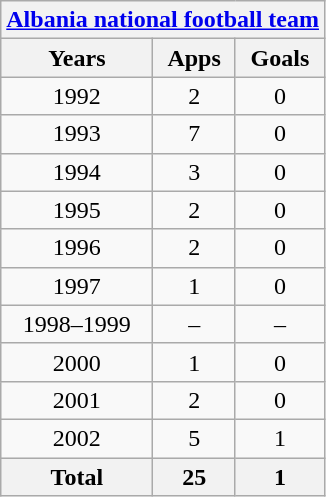<table class="wikitable" style="text-align:center">
<tr>
<th colspan=3><a href='#'>Albania national football team</a></th>
</tr>
<tr>
<th>Years</th>
<th>Apps</th>
<th>Goals</th>
</tr>
<tr>
<td>1992</td>
<td>2</td>
<td>0</td>
</tr>
<tr>
<td>1993</td>
<td>7</td>
<td>0</td>
</tr>
<tr>
<td>1994</td>
<td>3</td>
<td>0</td>
</tr>
<tr>
<td>1995</td>
<td>2</td>
<td>0</td>
</tr>
<tr>
<td>1996</td>
<td>2</td>
<td>0</td>
</tr>
<tr>
<td>1997</td>
<td>1</td>
<td>0</td>
</tr>
<tr>
<td>1998–1999</td>
<td>–</td>
<td>–</td>
</tr>
<tr>
<td>2000</td>
<td>1</td>
<td>0</td>
</tr>
<tr>
<td>2001</td>
<td>2</td>
<td>0</td>
</tr>
<tr>
<td>2002</td>
<td>5</td>
<td>1</td>
</tr>
<tr>
<th>Total</th>
<th>25</th>
<th>1</th>
</tr>
</table>
